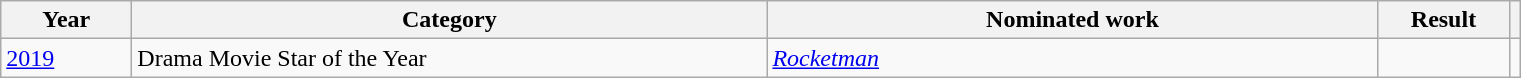<table class=wikitable>
<tr>
<th scope="col" style="width:5em;">Year</th>
<th scope="col" style="width:26em;">Category</th>
<th scope="col" style="width:25em;">Nominated work</th>
<th scope="col" style="width:5em;">Result</th>
<th></th>
</tr>
<tr>
<td><a href='#'>2019</a></td>
<td>Drama Movie Star of the Year</td>
<td><em><a href='#'>Rocketman</a></em></td>
<td></td>
<td align="center"></td>
</tr>
</table>
